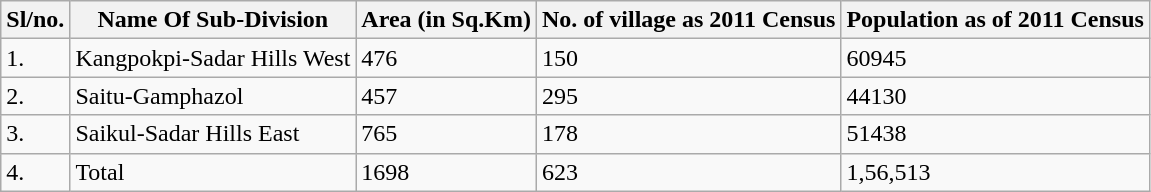<table class="wikitable">
<tr>
<th>Sl/no.</th>
<th>Name Of Sub-Division</th>
<th>Area (in Sq.Km)</th>
<th>No. of village as 2011 Census</th>
<th>Population as of 2011 Census</th>
</tr>
<tr>
<td>1.</td>
<td>Kangpokpi-Sadar Hills West</td>
<td>476</td>
<td>150</td>
<td>60945</td>
</tr>
<tr>
<td>2.</td>
<td>Saitu-Gamphazol</td>
<td>457</td>
<td>295</td>
<td>44130</td>
</tr>
<tr>
<td>3.</td>
<td>Saikul-Sadar Hills East</td>
<td>765</td>
<td>178</td>
<td>51438</td>
</tr>
<tr>
<td>4.</td>
<td>Total</td>
<td>1698</td>
<td>623</td>
<td>1,56,513</td>
</tr>
</table>
